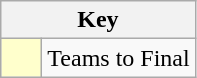<table class="wikitable" style="text-align: center;">
<tr>
<th colspan=2>Key</th>
</tr>
<tr>
<td style="background:#ffffcc; width:20px;"></td>
<td align=left>Teams to Final</td>
</tr>
</table>
